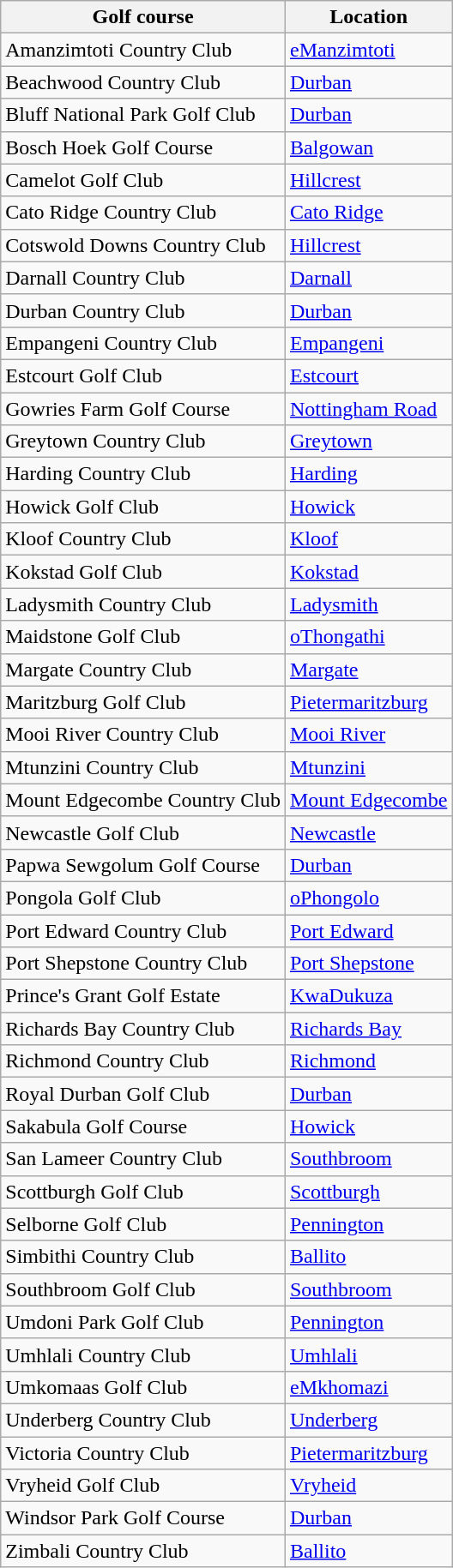<table class="wikitable sortable">
<tr>
<th>Golf course</th>
<th>Location</th>
</tr>
<tr>
<td>Amanzimtoti Country Club</td>
<td><a href='#'>eManzimtoti</a></td>
</tr>
<tr>
<td>Beachwood Country Club</td>
<td><a href='#'>Durban</a></td>
</tr>
<tr>
<td>Bluff National Park Golf Club</td>
<td><a href='#'>Durban</a></td>
</tr>
<tr>
<td>Bosch Hoek Golf Course</td>
<td><a href='#'>Balgowan</a></td>
</tr>
<tr>
<td>Camelot Golf Club</td>
<td><a href='#'>Hillcrest</a></td>
</tr>
<tr>
<td>Cato Ridge Country Club</td>
<td><a href='#'>Cato Ridge</a></td>
</tr>
<tr>
<td>Cotswold Downs Country Club</td>
<td><a href='#'>Hillcrest</a></td>
</tr>
<tr>
<td>Darnall Country Club</td>
<td><a href='#'>Darnall</a></td>
</tr>
<tr>
<td>Durban Country Club</td>
<td><a href='#'>Durban</a></td>
</tr>
<tr>
<td>Empangeni Country Club</td>
<td><a href='#'>Empangeni</a></td>
</tr>
<tr>
<td>Estcourt Golf Club</td>
<td><a href='#'>Estcourt</a></td>
</tr>
<tr>
<td>Gowries Farm Golf Course</td>
<td><a href='#'>Nottingham Road</a></td>
</tr>
<tr>
<td>Greytown Country Club</td>
<td><a href='#'>Greytown</a></td>
</tr>
<tr>
<td>Harding Country Club</td>
<td><a href='#'>Harding</a></td>
</tr>
<tr>
<td>Howick Golf Club</td>
<td><a href='#'>Howick</a></td>
</tr>
<tr>
<td>Kloof Country Club</td>
<td><a href='#'>Kloof</a></td>
</tr>
<tr>
<td>Kokstad Golf Club</td>
<td><a href='#'>Kokstad</a></td>
</tr>
<tr>
<td>Ladysmith Country Club</td>
<td><a href='#'>Ladysmith</a></td>
</tr>
<tr>
<td>Maidstone Golf Club</td>
<td><a href='#'>oThongathi</a></td>
</tr>
<tr>
<td>Margate Country Club</td>
<td><a href='#'>Margate</a></td>
</tr>
<tr>
<td>Maritzburg Golf Club</td>
<td><a href='#'>Pietermaritzburg</a></td>
</tr>
<tr>
<td>Mooi River Country Club</td>
<td><a href='#'>Mooi River</a></td>
</tr>
<tr>
<td>Mtunzini Country Club</td>
<td><a href='#'>Mtunzini</a></td>
</tr>
<tr>
<td>Mount Edgecombe Country Club</td>
<td><a href='#'>Mount Edgecombe</a></td>
</tr>
<tr>
<td>Newcastle Golf Club</td>
<td><a href='#'>Newcastle</a></td>
</tr>
<tr>
<td>Papwa Sewgolum Golf Course</td>
<td><a href='#'>Durban</a></td>
</tr>
<tr>
<td>Pongola Golf Club</td>
<td><a href='#'>oPhongolo</a></td>
</tr>
<tr>
<td>Port Edward Country Club</td>
<td><a href='#'>Port Edward</a></td>
</tr>
<tr>
<td>Port Shepstone Country Club</td>
<td><a href='#'>Port Shepstone</a></td>
</tr>
<tr>
<td>Prince's Grant Golf Estate</td>
<td><a href='#'>KwaDukuza</a></td>
</tr>
<tr>
<td>Richards Bay Country Club</td>
<td><a href='#'>Richards Bay</a></td>
</tr>
<tr>
<td>Richmond Country Club</td>
<td><a href='#'>Richmond</a></td>
</tr>
<tr>
<td>Royal Durban Golf Club</td>
<td><a href='#'>Durban</a></td>
</tr>
<tr>
<td>Sakabula Golf Course</td>
<td><a href='#'>Howick</a></td>
</tr>
<tr>
<td>San Lameer Country Club</td>
<td><a href='#'>Southbroom</a></td>
</tr>
<tr>
<td>Scottburgh Golf Club</td>
<td><a href='#'>Scottburgh</a></td>
</tr>
<tr>
<td>Selborne Golf Club</td>
<td><a href='#'>Pennington</a></td>
</tr>
<tr>
<td>Simbithi Country Club</td>
<td><a href='#'>Ballito</a></td>
</tr>
<tr>
<td>Southbroom Golf Club</td>
<td><a href='#'>Southbroom</a></td>
</tr>
<tr>
<td>Umdoni Park Golf Club</td>
<td><a href='#'>Pennington</a></td>
</tr>
<tr>
<td>Umhlali Country Club </td>
<td><a href='#'>Umhlali</a></td>
</tr>
<tr>
<td>Umkomaas Golf Club</td>
<td><a href='#'>eMkhomazi</a></td>
</tr>
<tr>
<td>Underberg Country Club</td>
<td><a href='#'>Underberg</a></td>
</tr>
<tr>
<td>Victoria Country Club</td>
<td><a href='#'>Pietermaritzburg</a></td>
</tr>
<tr>
<td>Vryheid Golf Club</td>
<td><a href='#'>Vryheid</a></td>
</tr>
<tr>
<td>Windsor Park Golf Course</td>
<td><a href='#'>Durban</a></td>
</tr>
<tr>
<td>Zimbali Country Club</td>
<td><a href='#'>Ballito</a></td>
</tr>
</table>
